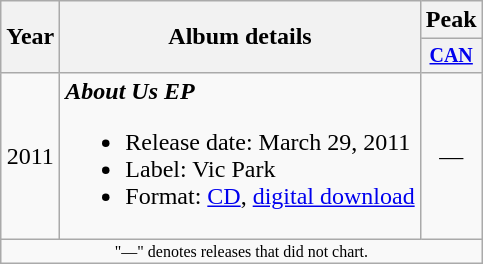<table class="wikitable" style="text-align:center">
<tr>
<th rowspan="2">Year</th>
<th rowspan="2">Album details</th>
<th>Peak</th>
</tr>
<tr style="font-size:smaller;">
<th style="width:35px;"><a href='#'>CAN</a></th>
</tr>
<tr>
<td>2011</td>
<td style="text-align:left;"><strong><em>About Us EP</em></strong><br><ul><li>Release date: March 29, 2011</li><li>Label: Vic Park</li><li>Format: <a href='#'>CD</a>, <a href='#'>digital download</a></li></ul></td>
<td>—</td>
</tr>
<tr>
<td colspan=14 style="font-size:8pt">"—" denotes releases that did not chart.</td>
</tr>
</table>
